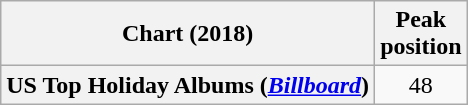<table class="wikitable sortable plainrowheaders" style="text-align:center">
<tr>
<th scope="col">Chart (2018)</th>
<th scope="col">Peak<br>position</th>
</tr>
<tr>
<th scope="row">US Top Holiday Albums (<em><a href='#'>Billboard</a></em>)</th>
<td>48</td>
</tr>
</table>
